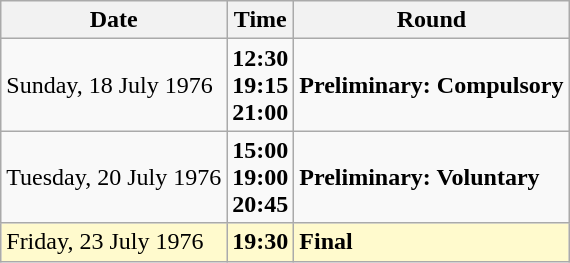<table class="wikitable">
<tr>
<th>Date</th>
<th>Time</th>
<th>Round</th>
</tr>
<tr>
<td>Sunday, 18 July 1976</td>
<td><strong>12:30</strong><br><strong>19:15</strong><br><strong>21:00</strong></td>
<td><strong>Preliminary: Compulsory</strong></td>
</tr>
<tr>
<td>Tuesday, 20 July 1976</td>
<td><strong>15:00</strong><br><strong>19:00</strong><br><strong>20:45</strong></td>
<td><strong>Preliminary: Voluntary</strong></td>
</tr>
<tr style=background:lemonchiffon>
<td>Friday, 23 July 1976</td>
<td><strong>19:30</strong></td>
<td><strong>Final</strong></td>
</tr>
</table>
